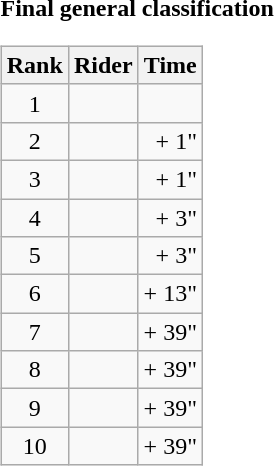<table>
<tr>
<td><strong>Final general classification</strong><br><table class="wikitable">
<tr>
<th scope="col">Rank</th>
<th scope="col">Rider</th>
<th scope="col">Time</th>
</tr>
<tr>
<td style="text-align:center;">1</td>
<td></td>
<td style="text-align:right;"></td>
</tr>
<tr>
<td style="text-align:center;">2</td>
<td></td>
<td style="text-align:right;">+ 1"</td>
</tr>
<tr>
<td style="text-align:center;">3</td>
<td></td>
<td style="text-align:right;">+ 1"</td>
</tr>
<tr>
<td style="text-align:center;">4</td>
<td></td>
<td style="text-align:right;">+ 3"</td>
</tr>
<tr>
<td style="text-align:center;">5</td>
<td></td>
<td style="text-align:right;">+ 3"</td>
</tr>
<tr>
<td style="text-align:center;">6</td>
<td></td>
<td style="text-align:right;">+ 13"</td>
</tr>
<tr>
<td style="text-align:center;">7</td>
<td></td>
<td style="text-align:right;">+ 39"</td>
</tr>
<tr>
<td style="text-align:center;">8</td>
<td></td>
<td style="text-align:right;">+ 39"</td>
</tr>
<tr>
<td style="text-align:center;">9</td>
<td></td>
<td style="text-align:right;">+ 39"</td>
</tr>
<tr>
<td style="text-align:center;">10</td>
<td></td>
<td style="text-align:right;">+ 39"</td>
</tr>
</table>
</td>
</tr>
</table>
